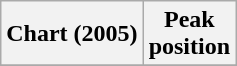<table class="wikitable sortable plainrowheaders">
<tr>
<th scope="col">Chart (2005)</th>
<th scope="col">Peak<br>position</th>
</tr>
<tr>
</tr>
</table>
